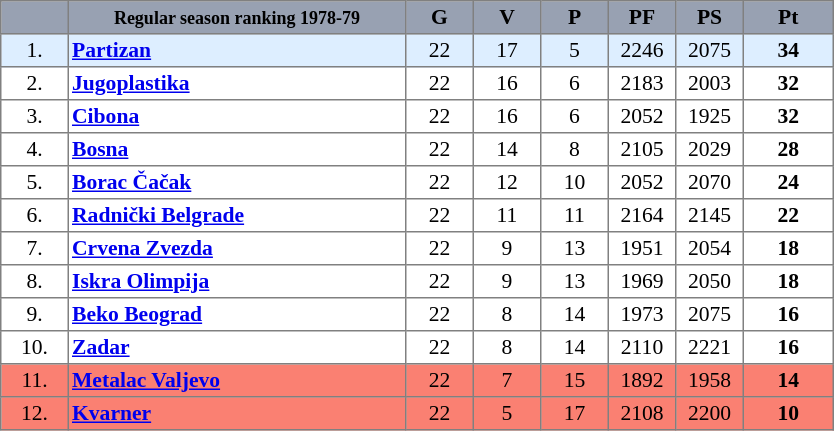<table align=center style="font-size: 90%; border-collapse:collapse" border=1 cellspacing=0 cellpadding=2>
<tr align=center bgcolor=#98A1B2>
<th width=40></th>
<th width=220><span><small>Regular season ranking 1978-79</small></span></th>
<th width="40"><span>G</span></th>
<th width="40"><span>V</span></th>
<th width="40"><span>P</span></th>
<th width="40"><span>PF</span></th>
<th width="40"><span>PS</span></th>
<th width="55"><span>Pt</span></th>
</tr>
<tr align=center style="background:#DDEEFF">
<td>1.</td>
<td style="text-align:left;"><strong><a href='#'>Partizan</a></strong></td>
<td>22</td>
<td>17</td>
<td>5</td>
<td>2246</td>
<td>2075</td>
<td><strong>34</strong></td>
</tr>
<tr align=center>
<td>2.</td>
<td style="text-align:left;"><strong><a href='#'>Jugoplastika</a></strong></td>
<td>22</td>
<td>16</td>
<td>6</td>
<td>2183</td>
<td>2003</td>
<td><strong>32</strong></td>
</tr>
<tr align=center>
<td>3.</td>
<td style="text-align:left;"><strong><a href='#'>Cibona</a></strong></td>
<td>22</td>
<td>16</td>
<td>6</td>
<td>2052</td>
<td>1925</td>
<td><strong>32</strong></td>
</tr>
<tr align=center>
<td>4.</td>
<td style="text-align:left;"><strong><a href='#'>Bosna</a></strong></td>
<td>22</td>
<td>14</td>
<td>8</td>
<td>2105</td>
<td>2029</td>
<td><strong>28</strong></td>
</tr>
<tr align=center>
<td>5.</td>
<td style="text-align:left;"><strong><a href='#'>Borac Čačak</a></strong></td>
<td>22</td>
<td>12</td>
<td>10</td>
<td>2052</td>
<td>2070</td>
<td><strong>24</strong></td>
</tr>
<tr align=center>
<td>6.</td>
<td style="text-align:left;"><strong><a href='#'>Radnički Belgrade</a></strong></td>
<td>22</td>
<td>11</td>
<td>11</td>
<td>2164</td>
<td>2145</td>
<td><strong>22</strong></td>
</tr>
<tr align=center>
<td>7.</td>
<td style="text-align:left;"><strong><a href='#'>Crvena Zvezda</a></strong></td>
<td>22</td>
<td>9</td>
<td>13</td>
<td>1951</td>
<td>2054</td>
<td><strong>18</strong></td>
</tr>
<tr align=center>
<td>8.</td>
<td style="text-align:left;"><strong><a href='#'>Iskra Olimpija</a></strong></td>
<td>22</td>
<td>9</td>
<td>13</td>
<td>1969</td>
<td>2050</td>
<td><strong>18</strong></td>
</tr>
<tr align=center>
<td>9.</td>
<td style="text-align:left;"><strong><a href='#'>Beko Beograd</a></strong></td>
<td>22</td>
<td>8</td>
<td>14</td>
<td>1973</td>
<td>2075</td>
<td><strong>16</strong></td>
</tr>
<tr align=center>
<td>10.</td>
<td style="text-align:left;"><strong><a href='#'>Zadar</a></strong></td>
<td>22</td>
<td>8</td>
<td>14</td>
<td>2110</td>
<td>2221</td>
<td><strong>16</strong></td>
</tr>
<tr align=center style="background:#FA8072">
<td>11.</td>
<td style="text-align:left;"><strong><a href='#'>Metalac Valjevo</a></strong></td>
<td>22</td>
<td>7</td>
<td>15</td>
<td>1892</td>
<td>1958</td>
<td><strong>14</strong></td>
</tr>
<tr align=center style="background:#FA8072">
<td>12.</td>
<td style="text-align:left;"><strong><a href='#'>Kvarner</a></strong></td>
<td>22</td>
<td>5</td>
<td>17</td>
<td>2108</td>
<td>2200</td>
<td><strong>10</strong></td>
</tr>
</table>
